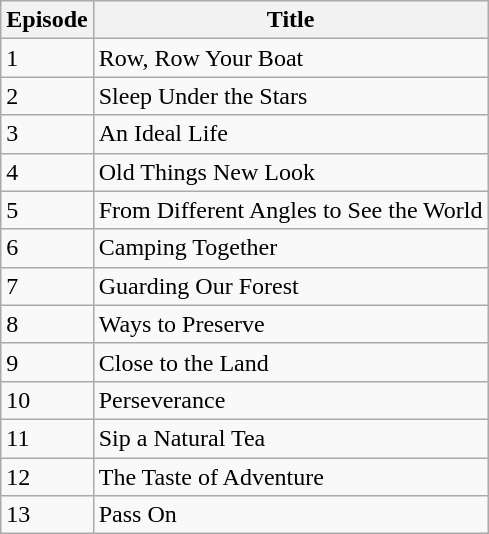<table class="wikitable">
<tr>
<th>Episode</th>
<th>Title</th>
</tr>
<tr>
<td>1</td>
<td>Row, Row Your Boat</td>
</tr>
<tr>
<td>2</td>
<td>Sleep Under the Stars</td>
</tr>
<tr>
<td>3</td>
<td>An Ideal Life</td>
</tr>
<tr>
<td>4</td>
<td>Old Things  New Look</td>
</tr>
<tr>
<td>5</td>
<td>From Different Angles to See the World</td>
</tr>
<tr>
<td>6</td>
<td>Camping  Together</td>
</tr>
<tr>
<td>7</td>
<td>Guarding Our Forest</td>
</tr>
<tr>
<td>8</td>
<td>Ways to Preserve</td>
</tr>
<tr>
<td>9</td>
<td>Close to the Land</td>
</tr>
<tr>
<td>10</td>
<td>Perseverance</td>
</tr>
<tr>
<td>11</td>
<td>Sip a Natural Tea</td>
</tr>
<tr>
<td>12</td>
<td>The Taste of  Adventure</td>
</tr>
<tr>
<td>13</td>
<td>Pass On</td>
</tr>
</table>
